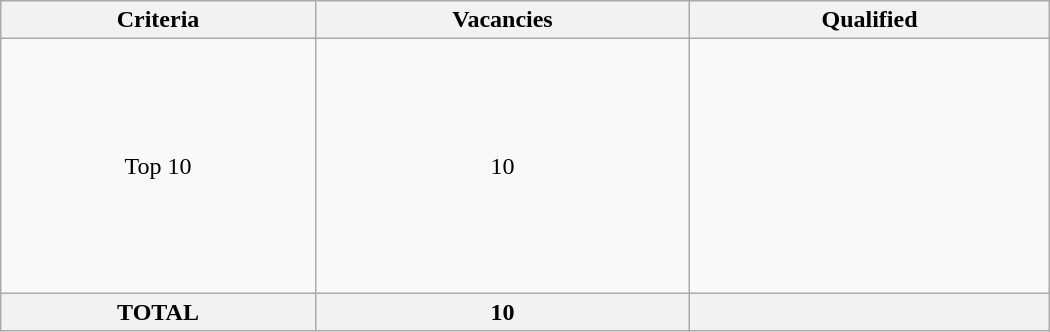<table class = "wikitable" width=700>
<tr>
<th>Criteria</th>
<th>Vacancies</th>
<th>Qualified</th>
</tr>
<tr>
<td align="center">Top 10</td>
<td align="center">10</td>
<td><br><br><br><br><br><br><br><br><br></td>
</tr>
<tr>
<th>TOTAL</th>
<th>10</th>
<th></th>
</tr>
</table>
